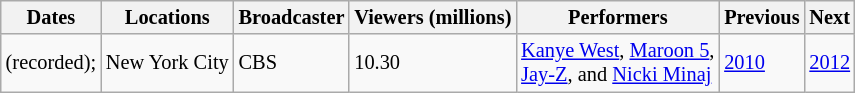<table class="wikitable" style="font-size: 85%">
<tr>
<th>Dates</th>
<th>Locations</th>
<th>Broadcaster</th>
<th>Viewers (millions)</th>
<th>Performers</th>
<th>Previous</th>
<th>Next</th>
</tr>
<tr>
<td> (recorded);<br></td>
<td>New York City</td>
<td>CBS</td>
<td>10.30</td>
<td><a href='#'>Kanye West</a>, <a href='#'>Maroon 5</a>,<br> <a href='#'>Jay-Z</a>, and <a href='#'>Nicki Minaj</a></td>
<td><a href='#'>2010</a></td>
<td><a href='#'>2012</a></td>
</tr>
</table>
